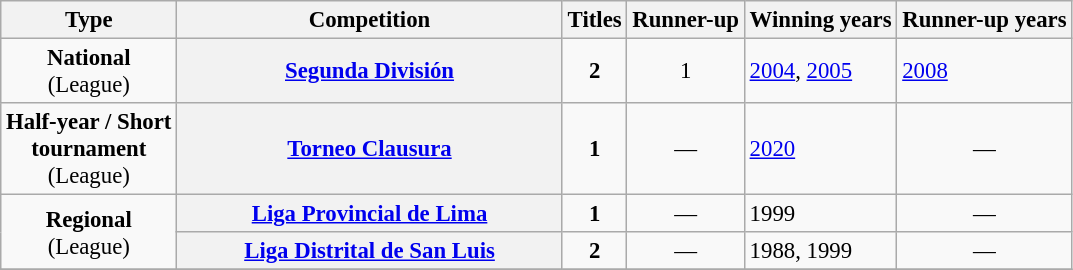<table class="wikitable plainrowheaders" style="font-size:95%; text-align:center;">
<tr>
<th>Type</th>
<th width=250px>Competition</th>
<th>Titles</th>
<th>Runner-up</th>
<th>Winning years</th>
<th>Runner-up years</th>
</tr>
<tr>
<td rowspan=1><strong>National</strong><br>(League)</td>
<th scope="col"><a href='#'>Segunda División</a></th>
<td><strong>2</strong></td>
<td>1</td>
<td align="left"><a href='#'>2004</a>, <a href='#'>2005</a></td>
<td align="left"><a href='#'>2008</a></td>
</tr>
<tr>
<td rowspan=1><strong>Half-year / Short<br>tournament</strong><br>(League)</td>
<th scope=col><a href='#'>Torneo Clausura</a></th>
<td><strong>1</strong></td>
<td style="text-align:center;">—</td>
<td align="left"><a href='#'>2020</a></td>
<td style="text-align:center;">—</td>
</tr>
<tr>
<td rowspan=2><strong>Regional</strong><br>(League)</td>
<th scope=col><a href='#'>Liga Provincial de Lima</a></th>
<td><strong>1</strong></td>
<td style="text-align:center;">—</td>
<td align="left">1999 </td>
<td style="text-align:center;">—</td>
</tr>
<tr>
<th scope=col><a href='#'>Liga Distrital de San Luis</a></th>
<td><strong>2</strong></td>
<td style="text-align:center;">—</td>
<td align="left">1988, 1999 </td>
<td style="text-align:center;">—</td>
</tr>
<tr>
</tr>
</table>
